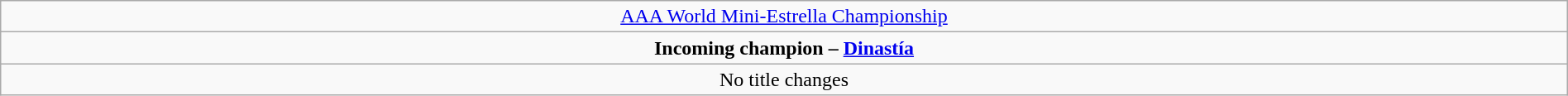<table class="wikitable" style="text-align:center; width:100%;">
<tr>
<td colspan="5" style="text-align: center;"><a href='#'>AAA World Mini-Estrella Championship</a></td>
</tr>
<tr>
<td colspan="5" style="text-align: center;"><strong>Incoming champion – <a href='#'>Dinastía</a></strong></td>
</tr>
<tr>
<td colspan="5">No title changes</td>
</tr>
</table>
